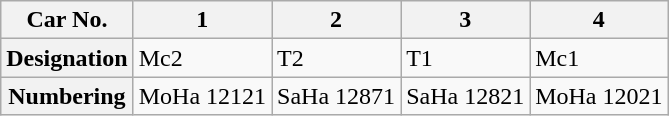<table class="wikitable">
<tr>
<th>Car No.</th>
<th>1</th>
<th>2</th>
<th>3</th>
<th>4</th>
</tr>
<tr>
<th>Designation</th>
<td>Mc2</td>
<td>T2</td>
<td>T1</td>
<td>Mc1</td>
</tr>
<tr>
<th>Numbering</th>
<td>MoHa 12121</td>
<td>SaHa 12871</td>
<td>SaHa 12821</td>
<td>MoHa 12021</td>
</tr>
</table>
